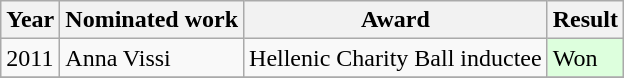<table class="wikitable">
<tr>
<th>Year</th>
<th>Nominated work</th>
<th>Award</th>
<th>Result</th>
</tr>
<tr>
<td>2011</td>
<td>Anna Vissi</td>
<td>Hellenic Charity Ball inductee</td>
<td style="background: #ddffdd">Won</td>
</tr>
<tr>
</tr>
</table>
